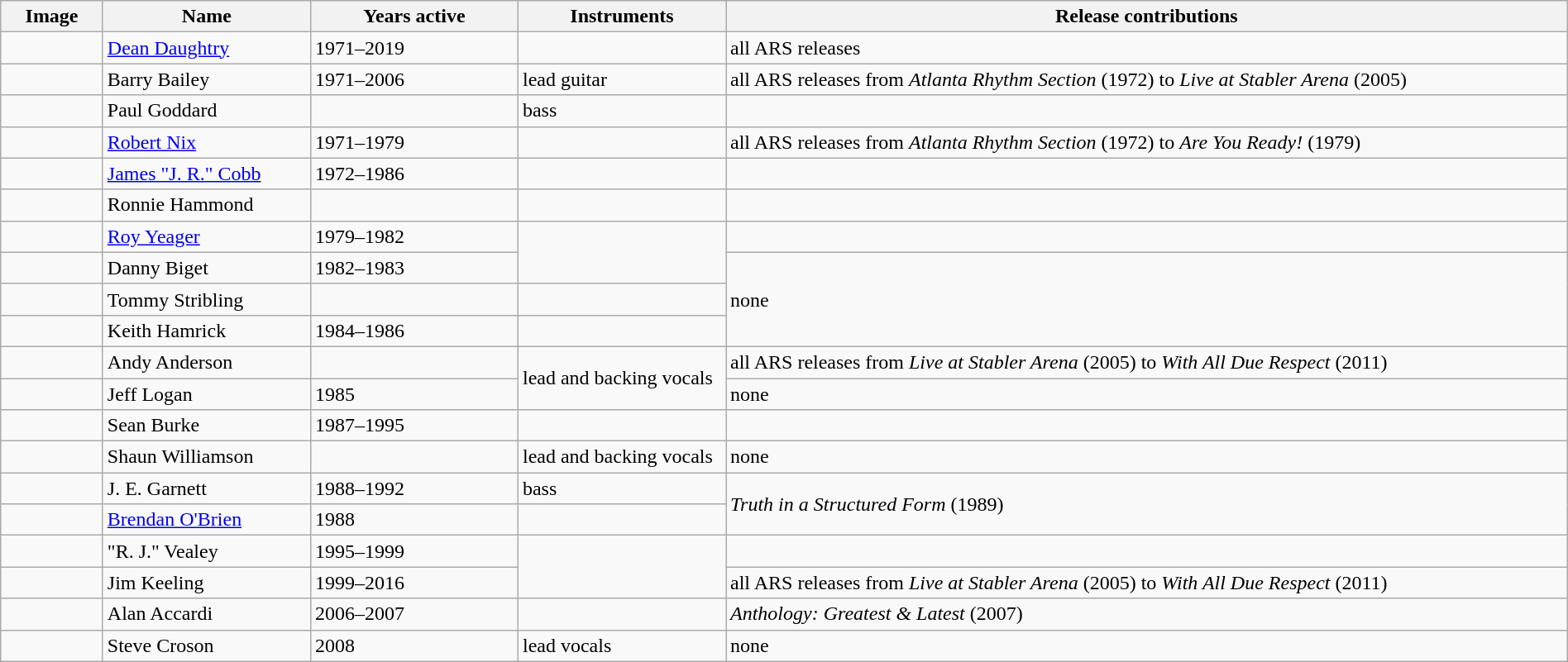<table class="wikitable" border="1" width=100%>
<tr>
<th width="75">Image</th>
<th width="160">Name</th>
<th width="160">Years active</th>
<th width="160">Instruments</th>
<th>Release contributions</th>
</tr>
<tr>
<td></td>
<td><a href='#'>Dean Daughtry</a></td>
<td>1971–2019 </td>
<td></td>
<td>all ARS releases</td>
</tr>
<tr>
<td></td>
<td>Barry Bailey</td>
<td>1971–2006 </td>
<td>lead guitar</td>
<td>all ARS releases from <em>Atlanta Rhythm Section</em> (1972) to <em>Live at Stabler Arena</em> (2005)</td>
</tr>
<tr>
<td></td>
<td>Paul Goddard</td>
<td></td>
<td>bass</td>
<td></td>
</tr>
<tr>
<td></td>
<td><a href='#'>Robert Nix</a></td>
<td>1971–1979 </td>
<td></td>
<td>all ARS releases from <em>Atlanta Rhythm Section</em> (1972) to <em>Are You Ready!</em> (1979) </td>
</tr>
<tr>
<td></td>
<td><a href='#'>James "J. R." Cobb</a></td>
<td>1972–1986 </td>
<td></td>
<td></td>
</tr>
<tr>
<td></td>
<td>Ronnie Hammond</td>
<td></td>
<td></td>
<td></td>
</tr>
<tr>
<td></td>
<td><a href='#'>Roy Yeager</a></td>
<td>1979–1982</td>
<td rowspan="2"></td>
<td></td>
</tr>
<tr>
<td></td>
<td>Danny Biget</td>
<td>1982–1983</td>
<td rowspan="3">none</td>
</tr>
<tr>
<td></td>
<td>Tommy Stribling</td>
<td></td>
<td></td>
</tr>
<tr>
<td></td>
<td>Keith Hamrick</td>
<td>1984–1986</td>
<td></td>
</tr>
<tr>
<td></td>
<td>Andy Anderson</td>
<td></td>
<td rowspan="2">lead and backing vocals</td>
<td>all ARS releases from <em>Live at Stabler Arena</em> (2005) to <em>With All Due Respect</em> (2011)</td>
</tr>
<tr>
<td></td>
<td>Jeff Logan</td>
<td>1985</td>
<td>none</td>
</tr>
<tr>
<td></td>
<td>Sean Burke</td>
<td>1987–1995</td>
<td></td>
<td></td>
</tr>
<tr>
<td></td>
<td>Shaun Williamson</td>
<td></td>
<td>lead and backing vocals</td>
<td>none</td>
</tr>
<tr>
<td></td>
<td>J. E. Garnett</td>
<td>1988–1992</td>
<td>bass</td>
<td rowspan="2"><em>Truth in a Structured Form</em> (1989)</td>
</tr>
<tr>
<td></td>
<td><a href='#'>Brendan O'Brien</a></td>
<td>1988</td>
<td></td>
</tr>
<tr>
<td></td>
<td>"R. J." Vealey</td>
<td>1995–1999 </td>
<td rowspan="2"></td>
<td></td>
</tr>
<tr>
<td></td>
<td>Jim Keeling</td>
<td>1999–2016</td>
<td>all ARS releases from <em>Live at Stabler Arena</em> (2005) to <em>With All Due Respect</em> (2011)</td>
</tr>
<tr>
<td></td>
<td>Alan Accardi</td>
<td>2006–2007</td>
<td></td>
<td><em>Anthology: Greatest & Latest</em> (2007) </td>
</tr>
<tr>
<td></td>
<td>Steve Croson</td>
<td>2008 </td>
<td>lead vocals</td>
<td>none</td>
</tr>
</table>
